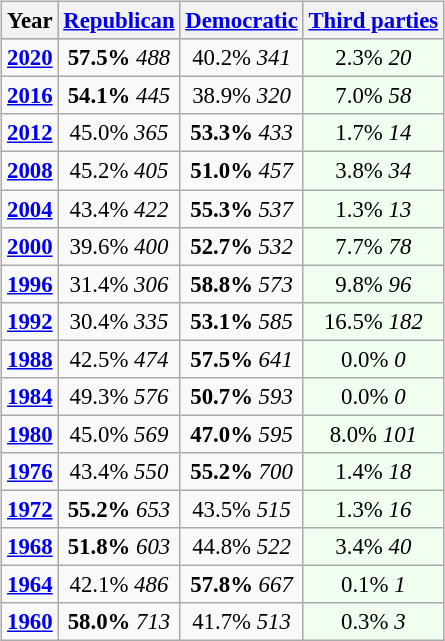<table class="wikitable" style="float:right; font-size:95%;">
<tr bgcolor=lightgrey>
<th>Year</th>
<th><a href='#'>Republican</a></th>
<th><a href='#'>Democratic</a></th>
<th><a href='#'>Third parties</a></th>
</tr>
<tr>
<td style="text-align:center;" ><strong><a href='#'>2020</a></strong></td>
<td style="text-align:center;" ><strong>57.5%</strong> <em>488</em></td>
<td style="text-align:center;" >40.2% <em>341</em></td>
<td style="text-align:center; background:honeyDew;">2.3% <em>20</em></td>
</tr>
<tr>
<td style="text-align:center;" ><strong><a href='#'>2016</a></strong></td>
<td style="text-align:center;" ><strong>54.1%</strong> <em>445</em></td>
<td style="text-align:center;" >38.9% <em>320</em></td>
<td style="text-align:center; background:honeyDew;">7.0% <em>58</em></td>
</tr>
<tr>
<td style="text-align:center;" ><strong><a href='#'>2012</a></strong></td>
<td style="text-align:center;" >45.0% <em>365</em></td>
<td style="text-align:center;" ><strong>53.3%</strong> <em>433</em></td>
<td style="text-align:center; background:honeyDew;">1.7% <em>14</em></td>
</tr>
<tr>
<td style="text-align:center;" ><strong><a href='#'>2008</a></strong></td>
<td style="text-align:center;" >45.2% <em>405</em></td>
<td style="text-align:center;" ><strong>51.0%</strong> <em>457</em></td>
<td style="text-align:center; background:honeyDew;">3.8% <em>34</em></td>
</tr>
<tr>
<td style="text-align:center;" ><strong><a href='#'>2004</a></strong></td>
<td style="text-align:center;" >43.4% <em>422</em></td>
<td style="text-align:center;" ><strong>55.3%</strong> <em>537</em></td>
<td style="text-align:center; background:honeyDew;">1.3% <em>13</em></td>
</tr>
<tr>
<td style="text-align:center;" ><strong><a href='#'>2000</a></strong></td>
<td style="text-align:center;" >39.6% <em>400</em></td>
<td style="text-align:center;" ><strong>52.7%</strong> <em>532</em></td>
<td style="text-align:center; background:honeyDew;">7.7% <em>78</em></td>
</tr>
<tr>
<td style="text-align:center;" ><strong><a href='#'>1996</a></strong></td>
<td style="text-align:center;" >31.4% <em>306</em></td>
<td style="text-align:center;" ><strong>58.8%</strong> <em>573</em></td>
<td style="text-align:center; background:honeyDew;">9.8% <em>96</em></td>
</tr>
<tr>
<td style="text-align:center;" ><strong><a href='#'>1992</a></strong></td>
<td style="text-align:center;" >30.4% <em>335</em></td>
<td style="text-align:center;" ><strong>53.1%</strong> <em>585</em></td>
<td style="text-align:center; background:honeyDew;">16.5% <em>182</em></td>
</tr>
<tr>
<td style="text-align:center;" ><strong><a href='#'>1988</a></strong></td>
<td style="text-align:center;" >42.5% <em>474</em></td>
<td style="text-align:center;" ><strong>57.5%</strong> <em>641</em></td>
<td style="text-align:center; background:honeyDew;">0.0% <em>0</em></td>
</tr>
<tr>
<td style="text-align:center;" ><strong><a href='#'>1984</a></strong></td>
<td style="text-align:center;" >49.3% <em>576</em></td>
<td style="text-align:center;" ><strong>50.7%</strong> <em>593</em></td>
<td style="text-align:center; background:honeyDew;">0.0% <em>0</em></td>
</tr>
<tr>
<td style="text-align:center;" ><strong><a href='#'>1980</a></strong></td>
<td style="text-align:center;" >45.0% <em>569</em></td>
<td style="text-align:center;" ><strong>47.0%</strong> <em>595</em></td>
<td style="text-align:center; background:honeyDew;">8.0% <em>101</em></td>
</tr>
<tr>
<td style="text-align:center;" ><strong><a href='#'>1976</a></strong></td>
<td style="text-align:center;" >43.4% <em>550</em></td>
<td style="text-align:center;" ><strong>55.2%</strong> <em>700</em></td>
<td style="text-align:center; background:honeyDew;">1.4% <em>18</em></td>
</tr>
<tr>
<td style="text-align:center;" ><strong><a href='#'>1972</a></strong></td>
<td style="text-align:center;" ><strong>55.2%</strong> <em>653</em></td>
<td style="text-align:center;" >43.5% <em>515</em></td>
<td style="text-align:center; background:honeyDew;">1.3% <em>16</em></td>
</tr>
<tr>
<td style="text-align:center;" ><strong><a href='#'>1968</a></strong></td>
<td style="text-align:center;" ><strong>51.8%</strong> <em>603</em></td>
<td style="text-align:center;" >44.8% <em>522</em></td>
<td style="text-align:center; background:honeyDew;">3.4% <em>40</em></td>
</tr>
<tr>
<td style="text-align:center;" ><strong><a href='#'>1964</a></strong></td>
<td style="text-align:center;" >42.1% <em>486</em></td>
<td style="text-align:center;" ><strong>57.8%</strong> <em>667</em></td>
<td style="text-align:center; background:honeyDew;">0.1% <em>1</em></td>
</tr>
<tr>
<td style="text-align:center;" ><strong><a href='#'>1960</a></strong></td>
<td style="text-align:center;" ><strong>58.0%</strong> <em>713</em></td>
<td style="text-align:center;" >41.7% <em>513</em></td>
<td style="text-align:center; background:honeyDew;">0.3% <em>3</em></td>
</tr>
</table>
